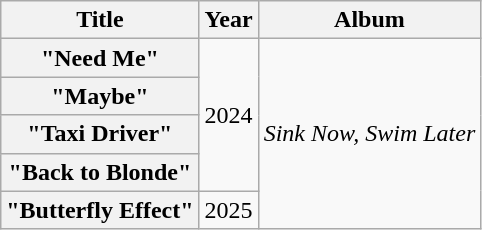<table class="wikitable plainrowheaders" style="text-align:center;" border="1">
<tr>
<th scope="col">Title</th>
<th scope="col">Year</th>
<th scope="col">Album</th>
</tr>
<tr>
<th scope="row">"Need Me"</th>
<td rowspan="4">2024</td>
<td rowspan="5"><em>Sink Now, Swim Later</em></td>
</tr>
<tr>
<th scope="row">"Maybe"</th>
</tr>
<tr>
<th scope="row">"Taxi Driver"</th>
</tr>
<tr>
<th scope="row">"Back to Blonde"</th>
</tr>
<tr>
<th scope="row">"Butterfly Effect"</th>
<td>2025</td>
</tr>
</table>
